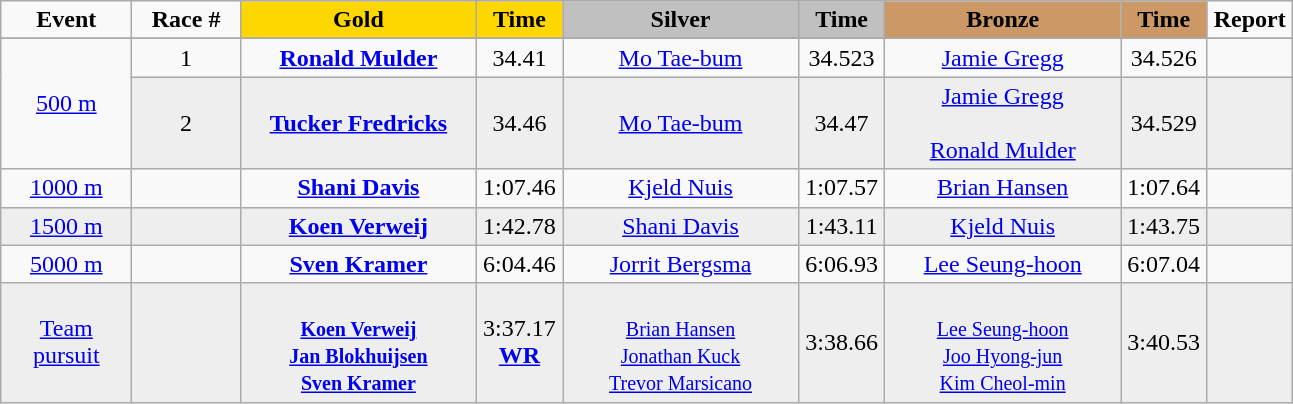<table class="wikitable">
<tr>
<td width="80" align="center"><strong>Event</strong></td>
<td width="65" align="center"><strong>Race #</strong></td>
<td width="150" bgcolor="gold" align="center"><strong>Gold</strong></td>
<td width="50" bgcolor="gold" align="center"><strong>Time</strong></td>
<td width="150" bgcolor="silver" align="center"><strong>Silver</strong></td>
<td width="50" bgcolor="silver" align="center"><strong>Time</strong></td>
<td width="150" bgcolor="#CC9966" align="center"><strong>Bronze</strong></td>
<td width="50" bgcolor="#CC9966" align="center"><strong>Time</strong></td>
<td width="50" align="center"><strong>Report</strong></td>
</tr>
<tr bgcolor="#cccccc">
</tr>
<tr>
<td rowspan=2 align="center"><a href='#'>500 m</a></td>
<td align="center">1</td>
<td align="center"><strong><a href='#'>Ronald Mulder</a></strong><br><small></small></td>
<td align="center">34.41</td>
<td align="center"><a href='#'>Mo Tae-bum</a><br><small></small></td>
<td align="center">34.523</td>
<td align="center"><a href='#'>Jamie Gregg</a><br><small></small></td>
<td align="center">34.526</td>
<td align="center"></td>
</tr>
<tr bgcolor="#eeeeee">
<td align="center">2</td>
<td align="center"><strong><a href='#'>Tucker Fredricks</a></strong><br><small></small></td>
<td align="center">34.46</td>
<td align="center"><a href='#'>Mo Tae-bum</a><br><small></small></td>
<td align="center">34.47</td>
<td align="center"><a href='#'>Jamie Gregg</a><br><small></small><br><a href='#'>Ronald Mulder</a><br><small></small></td>
<td align="center">34.529</td>
<td align="center"></td>
</tr>
<tr>
<td align="center"><a href='#'>1000 m</a></td>
<td align="center"></td>
<td align="center"><strong><a href='#'>Shani Davis</a></strong><br><small></small></td>
<td align="center">1:07.46</td>
<td align="center"><a href='#'>Kjeld Nuis</a><br><small></small></td>
<td align="center">1:07.57</td>
<td align="center"><a href='#'>Brian Hansen</a><br><small></small></td>
<td align="center">1:07.64</td>
<td align="center"></td>
</tr>
<tr bgcolor="#eeeeee">
<td align="center"><a href='#'>1500 m</a></td>
<td align="center"></td>
<td align="center"><strong><a href='#'>Koen Verweij</a></strong><br><small></small></td>
<td align="center">1:42.78</td>
<td align="center"><a href='#'>Shani Davis</a><br><small></small></td>
<td align="center">1:43.11</td>
<td align="center"><a href='#'>Kjeld Nuis</a><br><small></small></td>
<td align="center">1:43.75</td>
<td align="center"></td>
</tr>
<tr>
<td align="center"><a href='#'>5000 m</a></td>
<td align="center"></td>
<td align="center"><strong><a href='#'>Sven Kramer</a></strong><br><small></small></td>
<td align="center">6:04.46</td>
<td align="center"><a href='#'>Jorrit Bergsma</a><br><small></small></td>
<td align="center">6:06.93</td>
<td align="center"><a href='#'>Lee Seung-hoon</a><br><small></small></td>
<td align="center">6:07.04</td>
<td align="center"></td>
</tr>
<tr bgcolor="#eeeeee">
<td align="center"><a href='#'>Team pursuit</a></td>
<td align="center"></td>
<td align="center"><strong><br><small><a href='#'>Koen Verweij</a><br><a href='#'>Jan Blokhuijsen</a><br><a href='#'>Sven Kramer</a></small></strong></td>
<td align="center">3:37.17<br><strong><a href='#'>WR</a></strong></td>
<td align="center"><br><small><a href='#'>Brian Hansen</a><br><a href='#'>Jonathan Kuck</a><br><a href='#'>Trevor Marsicano</a></small></td>
<td align="center">3:38.66</td>
<td align="center"><br><small><a href='#'>Lee Seung-hoon</a><br><a href='#'>Joo Hyong-jun</a><br><a href='#'>Kim Cheol-min</a></small></td>
<td align="center">3:40.53</td>
<td align="center"></td>
</tr>
</table>
